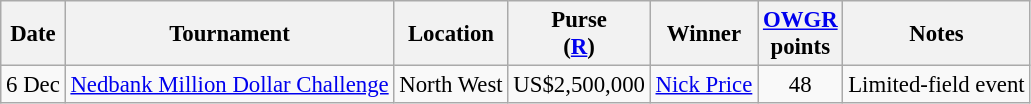<table class="wikitable" style="font-size:95%">
<tr>
<th>Date</th>
<th>Tournament</th>
<th>Location</th>
<th>Purse<br>(<a href='#'>R</a>)</th>
<th>Winner</th>
<th><a href='#'>OWGR</a><br>points</th>
<th>Notes</th>
</tr>
<tr>
<td>6 Dec</td>
<td><a href='#'>Nedbank Million Dollar Challenge</a></td>
<td>North West</td>
<td align=right>US$2,500,000</td>
<td> <a href='#'>Nick Price</a></td>
<td align=center>48</td>
<td>Limited-field event</td>
</tr>
</table>
